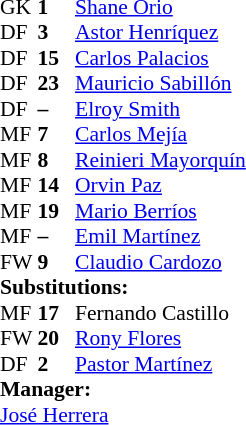<table style = "font-size: 90%" cellspacing = "0" cellpadding = "0">
<tr>
<td colspan = 4></td>
</tr>
<tr>
<th style="width:25px;"></th>
<th style="width:25px;"></th>
</tr>
<tr>
<td>GK</td>
<td><strong>1</strong></td>
<td> <a href='#'>Shane Orio</a></td>
</tr>
<tr>
<td>DF</td>
<td><strong>3</strong></td>
<td> <a href='#'>Astor Henríquez</a></td>
<td></td>
<td></td>
</tr>
<tr>
<td>DF</td>
<td><strong>15</strong></td>
<td> <a href='#'>Carlos Palacios</a></td>
</tr>
<tr>
<td>DF</td>
<td><strong>23</strong></td>
<td> <a href='#'>Mauricio Sabillón</a></td>
</tr>
<tr>
<td>DF</td>
<td><strong>–</strong></td>
<td> <a href='#'>Elroy Smith</a></td>
</tr>
<tr>
<td>MF</td>
<td><strong>7</strong></td>
<td> <a href='#'>Carlos Mejía</a></td>
<td></td>
<td></td>
</tr>
<tr>
<td>MF</td>
<td><strong>8</strong></td>
<td> <a href='#'>Reinieri Mayorquín</a></td>
<td></td>
<td></td>
</tr>
<tr>
<td>MF</td>
<td><strong>14</strong></td>
<td> <a href='#'>Orvin Paz</a></td>
<td></td>
<td></td>
</tr>
<tr>
<td>MF</td>
<td><strong>19</strong></td>
<td> <a href='#'>Mario Berríos</a></td>
<td></td>
<td></td>
</tr>
<tr>
<td>MF</td>
<td><strong>–</strong></td>
<td> <a href='#'>Emil Martínez</a></td>
</tr>
<tr>
<td>FW</td>
<td><strong>9</strong></td>
<td> <a href='#'>Claudio Cardozo</a></td>
<td></td>
<td></td>
</tr>
<tr>
<td colspan = 3><strong>Substitutions:</strong></td>
</tr>
<tr>
<td>MF</td>
<td><strong>17</strong></td>
<td> Fernando Castillo</td>
<td></td>
<td></td>
</tr>
<tr>
<td>FW</td>
<td><strong>20</strong></td>
<td> <a href='#'>Rony Flores</a></td>
<td></td>
<td></td>
</tr>
<tr>
<td>DF</td>
<td><strong>2</strong></td>
<td> <a href='#'>Pastor Martínez</a></td>
<td></td>
<td></td>
</tr>
<tr>
<td colspan = 3><strong>Manager:</strong></td>
</tr>
<tr>
<td colspan = 3> <a href='#'>José Herrera</a></td>
</tr>
</table>
